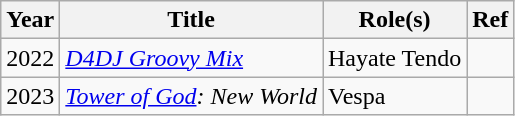<table class="wikitable">
<tr>
<th>Year</th>
<th>Title</th>
<th>Role(s)</th>
<th>Ref</th>
</tr>
<tr>
<td>2022</td>
<td><em><a href='#'>D4DJ Groovy Mix</a></em></td>
<td>Hayate Tendo</td>
<td></td>
</tr>
<tr>
<td>2023</td>
<td><em><a href='#'>Tower of God</a>: New World</em></td>
<td>Vespa</td>
<td></td>
</tr>
</table>
